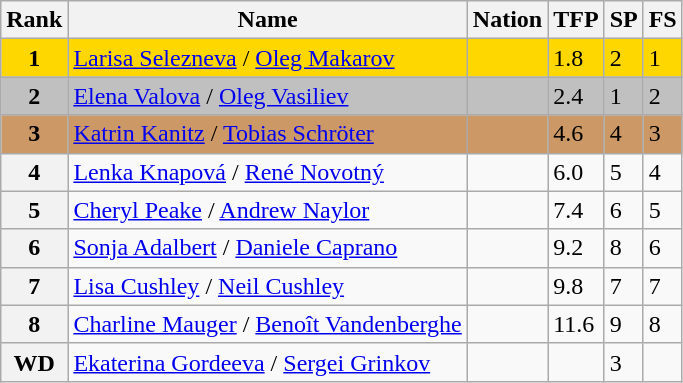<table class="wikitable">
<tr>
<th>Rank</th>
<th>Name</th>
<th>Nation</th>
<th>TFP</th>
<th>SP</th>
<th>FS</th>
</tr>
<tr bgcolor="gold">
<td align="center"><strong>1</strong></td>
<td><a href='#'>Larisa Selezneva</a> / <a href='#'>Oleg Makarov</a></td>
<td></td>
<td>1.8</td>
<td>2</td>
<td>1</td>
</tr>
<tr bgcolor="silver">
<td align="center"><strong>2</strong></td>
<td><a href='#'>Elena Valova</a> / <a href='#'>Oleg Vasiliev</a></td>
<td></td>
<td>2.4</td>
<td>1</td>
<td>2</td>
</tr>
<tr bgcolor="cc9966">
<td align="center"><strong>3</strong></td>
<td><a href='#'>Katrin Kanitz</a> / <a href='#'>Tobias Schröter</a></td>
<td></td>
<td>4.6</td>
<td>4</td>
<td>3</td>
</tr>
<tr>
<th>4</th>
<td><a href='#'>Lenka Knapová</a> / <a href='#'>René Novotný</a></td>
<td></td>
<td>6.0</td>
<td>5</td>
<td>4</td>
</tr>
<tr>
<th>5</th>
<td><a href='#'>Cheryl Peake</a> / <a href='#'>Andrew Naylor</a></td>
<td></td>
<td>7.4</td>
<td>6</td>
<td>5</td>
</tr>
<tr>
<th>6</th>
<td><a href='#'>Sonja Adalbert</a> / <a href='#'>Daniele Caprano</a></td>
<td></td>
<td>9.2</td>
<td>8</td>
<td>6</td>
</tr>
<tr>
<th>7</th>
<td><a href='#'>Lisa Cushley</a> / <a href='#'>Neil Cushley</a></td>
<td></td>
<td>9.8</td>
<td>7</td>
<td>7</td>
</tr>
<tr>
<th>8</th>
<td><a href='#'>Charline Mauger</a> / <a href='#'>Benoît Vandenberghe</a></td>
<td></td>
<td>11.6</td>
<td>9</td>
<td>8</td>
</tr>
<tr>
<th>WD</th>
<td><a href='#'>Ekaterina Gordeeva</a> / <a href='#'>Sergei Grinkov</a></td>
<td></td>
<td></td>
<td>3</td>
<td></td>
</tr>
</table>
